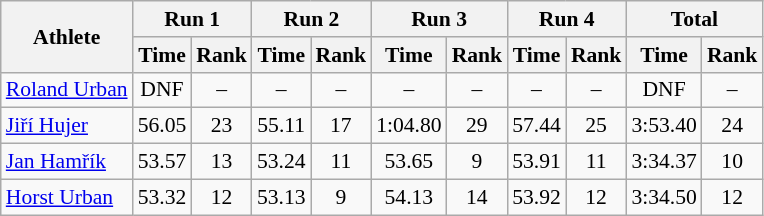<table class="wikitable" border="1" style="font-size:90%">
<tr>
<th rowspan="2">Athlete</th>
<th colspan="2">Run 1</th>
<th colspan="2">Run 2</th>
<th colspan="2">Run 3</th>
<th colspan="2">Run 4</th>
<th colspan="2">Total</th>
</tr>
<tr>
<th>Time</th>
<th>Rank</th>
<th>Time</th>
<th>Rank</th>
<th>Time</th>
<th>Rank</th>
<th>Time</th>
<th>Rank</th>
<th>Time</th>
<th>Rank</th>
</tr>
<tr>
<td><a href='#'>Roland Urban</a></td>
<td align="center">DNF</td>
<td align="center">–</td>
<td align="center">–</td>
<td align="center">–</td>
<td align="center">–</td>
<td align="center">–</td>
<td align="center">–</td>
<td align="center">–</td>
<td align="center">DNF</td>
<td align="center">–</td>
</tr>
<tr>
<td><a href='#'>Jiří Hujer</a></td>
<td align="center">56.05</td>
<td align="center">23</td>
<td align="center">55.11</td>
<td align="center">17</td>
<td align="center">1:04.80</td>
<td align="center">29</td>
<td align="center">57.44</td>
<td align="center">25</td>
<td align="center">3:53.40</td>
<td align="center">24</td>
</tr>
<tr>
<td><a href='#'>Jan Hamřík</a></td>
<td align="center">53.57</td>
<td align="center">13</td>
<td align="center">53.24</td>
<td align="center">11</td>
<td align="center">53.65</td>
<td align="center">9</td>
<td align="center">53.91</td>
<td align="center">11</td>
<td align="center">3:34.37</td>
<td align="center">10</td>
</tr>
<tr>
<td><a href='#'>Horst Urban</a></td>
<td align="center">53.32</td>
<td align="center">12</td>
<td align="center">53.13</td>
<td align="center">9</td>
<td align="center">54.13</td>
<td align="center">14</td>
<td align="center">53.92</td>
<td align="center">12</td>
<td align="center">3:34.50</td>
<td align="center">12</td>
</tr>
</table>
